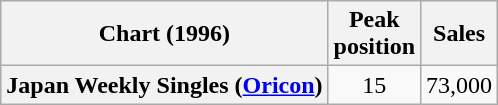<table class="wikitable sortable plainrowheaders" style="text-align:center;">
<tr>
<th scope="col">Chart (1996)</th>
<th scope="col">Peak<br>position</th>
<th scope="col">Sales</th>
</tr>
<tr>
<th scope="row">Japan Weekly Singles (<a href='#'>Oricon</a>)</th>
<td style="text-align:center;">15</td>
<td style="text-align:left;">73,000</td>
</tr>
</table>
